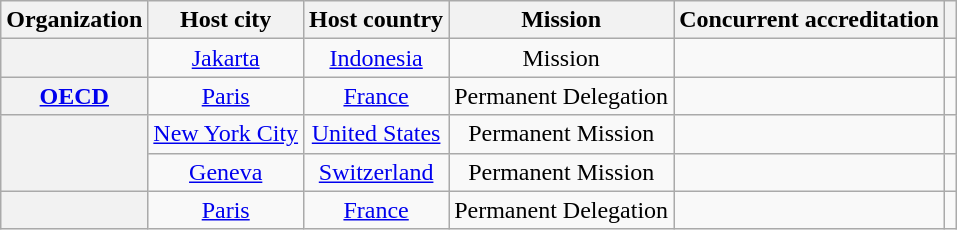<table class="wikitable plainrowheaders" style="text-align:center;">
<tr>
<th scope="col">Organization</th>
<th scope="col">Host city</th>
<th scope="col">Host country</th>
<th scope="col">Mission</th>
<th scope="col">Concurrent accreditation</th>
<th scope="col"></th>
</tr>
<tr>
<th scope="row"></th>
<td><a href='#'>Jakarta</a></td>
<td><a href='#'>Indonesia</a></td>
<td>Mission</td>
<td></td>
<td></td>
</tr>
<tr>
<th scope="row"><a href='#'>OECD</a></th>
<td><a href='#'>Paris</a></td>
<td><a href='#'>France</a></td>
<td>Permanent Delegation</td>
<td></td>
<td></td>
</tr>
<tr>
<th rowspan="2" scope="row"></th>
<td><a href='#'>New York City</a></td>
<td><a href='#'>United States</a></td>
<td>Permanent Mission</td>
<td></td>
<td></td>
</tr>
<tr>
<td><a href='#'>Geneva</a></td>
<td><a href='#'>Switzerland</a></td>
<td>Permanent Mission</td>
<td></td>
<td></td>
</tr>
<tr>
<th scope="row"></th>
<td><a href='#'>Paris</a></td>
<td><a href='#'>France</a></td>
<td>Permanent Delegation</td>
<td></td>
<td></td>
</tr>
</table>
